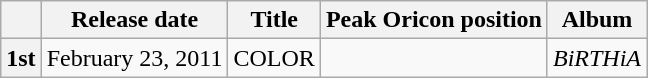<table class="wikitable">
<tr>
<th></th>
<th>Release date</th>
<th>Title</th>
<th>Peak Oricon position</th>
<th>Album</th>
</tr>
<tr>
<th>1st</th>
<td>February 23, 2011</td>
<td>COLOR</td>
<td></td>
<td><em>BiRTHiA</em></td>
</tr>
</table>
